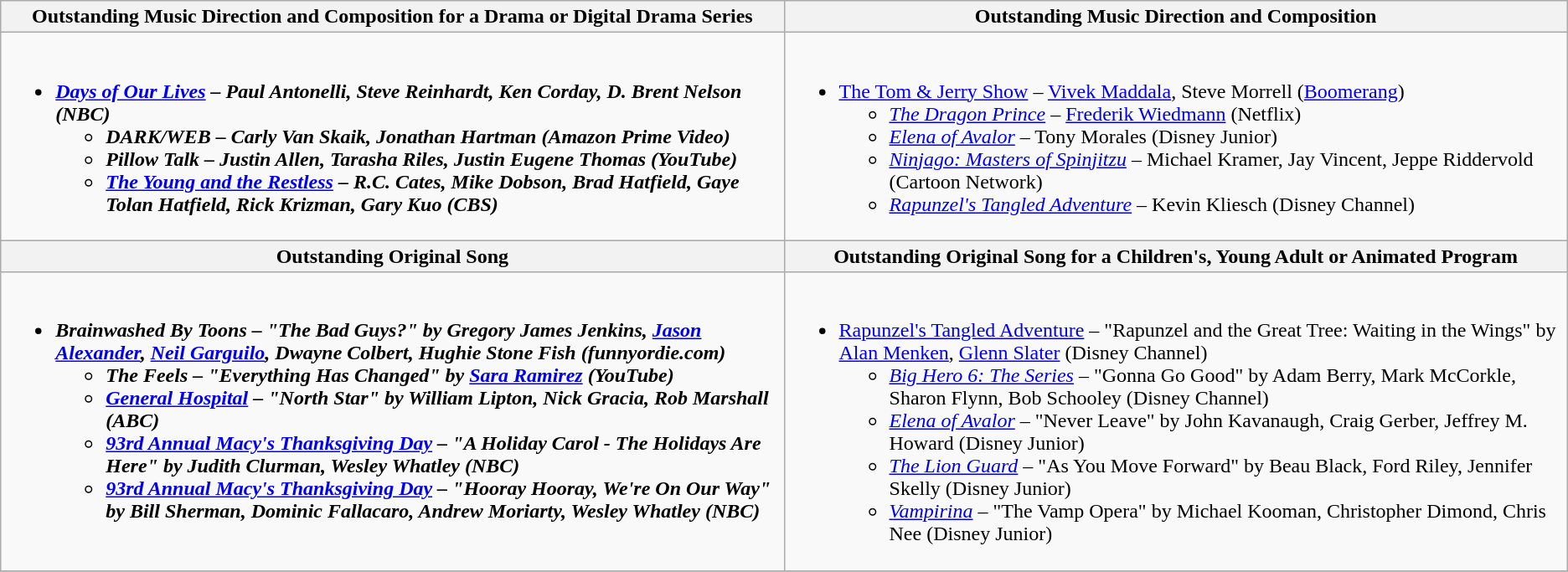<table class=wikitable>
<tr>
<th style="width:50%">Outstanding Music Direction and Composition for a Drama or Digital Drama Series</th>
<th style="width:50%">Outstanding Music Direction and Composition</th>
</tr>
<tr>
<td valign="top"><br><ul><li><strong><em><a href='#'>Days of Our Lives</a><em> – Paul Antonelli, Steve Reinhardt, Ken Corday, D. Brent Nelson (NBC)<strong><ul><li></em>DARK/WEB<em> – Carly Van Skaik, Jonathan Hartman (Amazon Prime Video)</li><li></em>Pillow Talk<em> – Justin Allen, Tarasha Riles, Justin Eugene Thomas (YouTube)</li><li></em><a href='#'>The Young and the Restless</a><em> – R.C. Cates, Mike Dobson, Brad Hatfield, Gaye Tolan Hatfield, Rick Krizman, Gary Kuo (CBS)</li></ul></li></ul></td>
<td valign="top"><br><ul><li></em></strong><a href='#'>The Tom & Jerry Show</a></em> – <a href='#'>Vivek Maddala</a>, Steve Morrell (<a href='#'>Boomerang</a>)</strong><ul><li><em><a href='#'>The Dragon Prince</a></em> – <a href='#'>Frederik Wiedmann</a> (Netflix)</li><li><em><a href='#'>Elena of Avalor</a></em> – Tony Morales (Disney Junior)</li><li><em><a href='#'>Ninjago: Masters of Spinjitzu</a></em> – Michael Kramer, Jay Vincent, Jeppe Riddervold (Cartoon Network)</li><li><em><a href='#'>Rapunzel's Tangled Adventure</a></em> – Kevin Kliesch (Disney Channel)</li></ul></li></ul></td>
</tr>
<tr>
<th style="width:50%">Outstanding Original Song</th>
<th style="width:50%">Outstanding Original Song for a Children's, Young Adult or Animated Program</th>
</tr>
<tr>
<td valign="top"><br><ul><li><strong><em>Brainwashed By Toons<em> – "The Bad Guys?" by Gregory James Jenkins, <a href='#'>Jason Alexander</a>, <a href='#'>Neil Garguilo</a>, Dwayne Colbert, Hughie Stone Fish (funnyordie.com)<strong><ul><li></em>The Feels<em> – "Everything Has Changed" by <a href='#'>Sara Ramirez</a> (YouTube)</li><li></em><a href='#'>General Hospital</a><em> – "North Star" by William Lipton, Nick Gracia, Rob Marshall (ABC)</li><li></em><a href='#'>93rd Annual Macy's Thanksgiving Day</a><em> – "A Holiday Carol - The Holidays Are Here" by Judith Clurman, Wesley Whatley (NBC)</li><li></em><a href='#'>93rd Annual Macy's Thanksgiving Day</a><em> – "Hooray Hooray, We're On Our Way" by Bill Sherman, Dominic Fallacaro, Andrew Moriarty, Wesley Whatley (NBC)</li></ul></li></ul></td>
<td valign="top"><br><ul><li></em></strong><a href='#'>Rapunzel's Tangled Adventure</a></em> – "Rapunzel and the Great Tree: Waiting in the Wings" by <a href='#'>Alan Menken</a>, <a href='#'>Glenn Slater</a> (Disney Channel)</strong><ul><li><em><a href='#'>Big Hero 6: The Series</a></em> – "Gonna Go Good" by Adam Berry, Mark McCorkle, Sharon Flynn, Bob Schooley (Disney Channel)</li><li><em><a href='#'>Elena of Avalor</a></em> – "Never Leave" by John Kavanaugh, Craig Gerber, Jeffrey M. Howard (Disney Junior)</li><li><em><a href='#'>The Lion Guard</a></em> – "As You Move Forward" by Beau Black, Ford Riley, Jennifer Skelly (Disney Junior)</li><li><em><a href='#'>Vampirina</a></em> – "The Vamp Opera" by Michael Kooman, Christopher Dimond, Chris Nee (Disney Junior)</li></ul></li></ul></td>
</tr>
<tr>
</tr>
</table>
